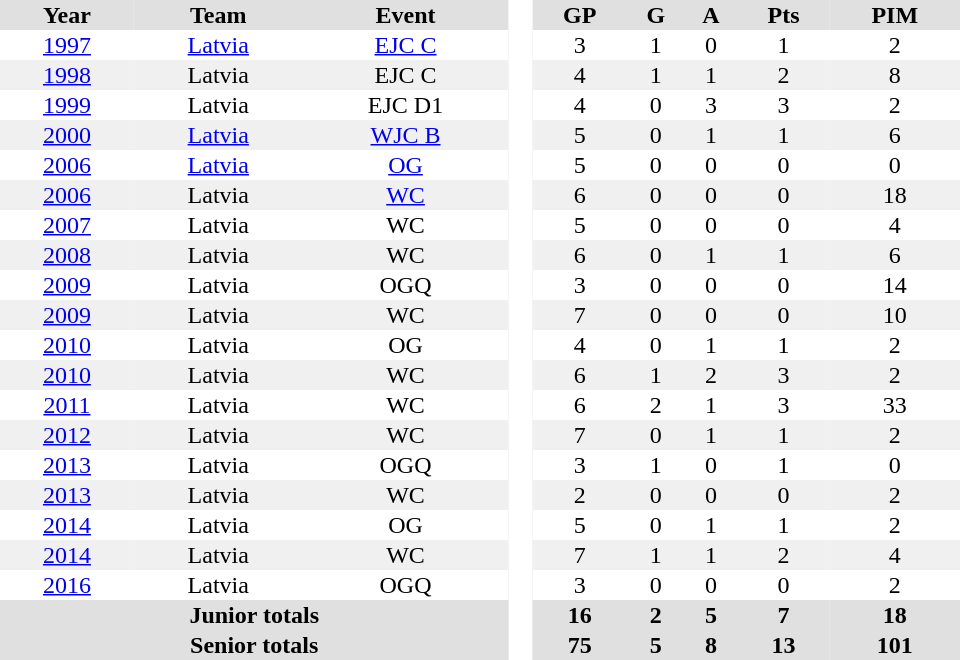<table border="0" cellpadding="1" cellspacing="0" style="text-align:center; width:40em">
<tr ALIGN="center" bgcolor="#e0e0e0">
<th>Year</th>
<th>Team</th>
<th>Event</th>
<th ALIGN="center" rowspan="99" bgcolor="#ffffff"> </th>
<th>GP</th>
<th>G</th>
<th>A</th>
<th>Pts</th>
<th>PIM</th>
</tr>
<tr>
<td><a href='#'>1997</a></td>
<td><a href='#'>Latvia</a></td>
<td><a href='#'>EJC C</a></td>
<td>3</td>
<td>1</td>
<td>0</td>
<td>1</td>
<td>2</td>
</tr>
<tr bgcolor="#f0f0f0">
<td><a href='#'>1998</a></td>
<td>Latvia</td>
<td>EJC C</td>
<td>4</td>
<td>1</td>
<td>1</td>
<td>2</td>
<td>8</td>
</tr>
<tr>
<td><a href='#'>1999</a></td>
<td>Latvia</td>
<td>EJC D1</td>
<td>4</td>
<td>0</td>
<td>3</td>
<td>3</td>
<td>2</td>
</tr>
<tr bgcolor="#f0f0f0">
<td><a href='#'>2000</a></td>
<td><a href='#'>Latvia</a></td>
<td><a href='#'>WJC B</a></td>
<td>5</td>
<td>0</td>
<td>1</td>
<td>1</td>
<td>6</td>
</tr>
<tr>
<td><a href='#'>2006</a></td>
<td><a href='#'>Latvia</a></td>
<td><a href='#'>OG</a></td>
<td>5</td>
<td>0</td>
<td>0</td>
<td>0</td>
<td>0</td>
</tr>
<tr bgcolor="#f0f0f0">
<td><a href='#'>2006</a></td>
<td>Latvia</td>
<td><a href='#'>WC</a></td>
<td>6</td>
<td>0</td>
<td>0</td>
<td>0</td>
<td>18</td>
</tr>
<tr>
<td><a href='#'>2007</a></td>
<td>Latvia</td>
<td>WC</td>
<td>5</td>
<td>0</td>
<td>0</td>
<td>0</td>
<td>4</td>
</tr>
<tr bgcolor="#f0f0f0">
<td><a href='#'>2008</a></td>
<td>Latvia</td>
<td>WC</td>
<td>6</td>
<td>0</td>
<td>1</td>
<td>1</td>
<td>6</td>
</tr>
<tr>
<td><a href='#'>2009</a></td>
<td>Latvia</td>
<td>OGQ</td>
<td>3</td>
<td>0</td>
<td>0</td>
<td>0</td>
<td>14</td>
</tr>
<tr bgcolor="#f0f0f0">
<td><a href='#'>2009</a></td>
<td>Latvia</td>
<td>WC</td>
<td>7</td>
<td>0</td>
<td>0</td>
<td>0</td>
<td>10</td>
</tr>
<tr>
<td><a href='#'>2010</a></td>
<td>Latvia</td>
<td>OG</td>
<td>4</td>
<td>0</td>
<td>1</td>
<td>1</td>
<td>2</td>
</tr>
<tr bgcolor="#f0f0f0">
<td><a href='#'>2010</a></td>
<td>Latvia</td>
<td>WC</td>
<td>6</td>
<td>1</td>
<td>2</td>
<td>3</td>
<td>2</td>
</tr>
<tr>
<td><a href='#'>2011</a></td>
<td>Latvia</td>
<td>WC</td>
<td>6</td>
<td>2</td>
<td>1</td>
<td>3</td>
<td>33</td>
</tr>
<tr bgcolor="#f0f0f0">
<td><a href='#'>2012</a></td>
<td>Latvia</td>
<td>WC</td>
<td>7</td>
<td>0</td>
<td>1</td>
<td>1</td>
<td>2</td>
</tr>
<tr>
<td><a href='#'>2013</a></td>
<td>Latvia</td>
<td>OGQ</td>
<td>3</td>
<td>1</td>
<td>0</td>
<td>1</td>
<td>0</td>
</tr>
<tr bgcolor="#f0f0f0">
<td><a href='#'>2013</a></td>
<td>Latvia</td>
<td>WC</td>
<td>2</td>
<td>0</td>
<td>0</td>
<td>0</td>
<td>2</td>
</tr>
<tr>
<td><a href='#'>2014</a></td>
<td>Latvia</td>
<td>OG</td>
<td>5</td>
<td>0</td>
<td>1</td>
<td>1</td>
<td>2</td>
</tr>
<tr bgcolor="#f0f0f0">
<td><a href='#'>2014</a></td>
<td>Latvia</td>
<td>WC</td>
<td>7</td>
<td>1</td>
<td>1</td>
<td>2</td>
<td>4</td>
</tr>
<tr>
<td><a href='#'>2016</a></td>
<td>Latvia</td>
<td>OGQ</td>
<td>3</td>
<td>0</td>
<td>0</td>
<td>0</td>
<td>2</td>
</tr>
<tr bgcolor="#e0e0e0">
<th colspan="3">Junior totals</th>
<th>16</th>
<th>2</th>
<th>5</th>
<th>7</th>
<th>18</th>
</tr>
<tr bgcolor="#e0e0e0">
<th colspan="3">Senior totals</th>
<th>75</th>
<th>5</th>
<th>8</th>
<th>13</th>
<th>101</th>
</tr>
</table>
